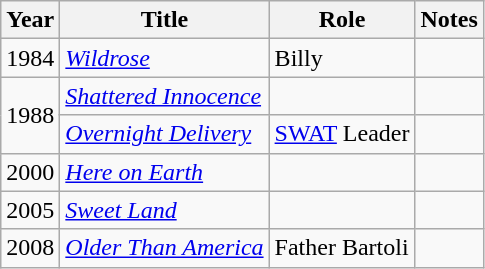<table class="wikitable sortable">
<tr>
<th>Year</th>
<th>Title</th>
<th>Role</th>
<th>Notes</th>
</tr>
<tr>
<td>1984</td>
<td><em><a href='#'>Wildrose</a></em></td>
<td>Billy</td>
<td></td>
</tr>
<tr>
<td Rowspan=2>1988</td>
<td><em><a href='#'>Shattered Innocence</a></em></td>
<td></td>
<td></td>
</tr>
<tr>
<td><em><a href='#'>Overnight Delivery</a></em></td>
<td><a href='#'>SWAT</a> Leader</td>
<td></td>
</tr>
<tr>
<td>2000</td>
<td><em><a href='#'>Here on Earth</a></em></td>
<td></td>
<td></td>
</tr>
<tr>
<td>2005</td>
<td><em><a href='#'>Sweet Land</a></em></td>
<td></td>
<td></td>
</tr>
<tr>
<td>2008</td>
<td><em><a href='#'>Older Than America</a></em></td>
<td>Father Bartoli</td>
<td></td>
</tr>
</table>
